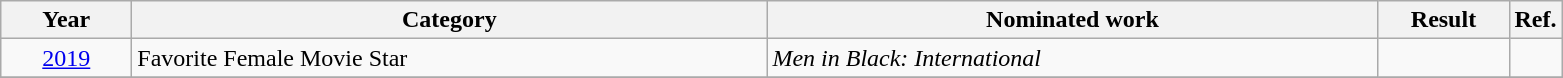<table class=wikitable>
<tr>
<th scope="col" style="width:5em;">Year</th>
<th scope="col" style="width:26em;">Category</th>
<th scope="col" style="width:25em;">Nominated work</th>
<th scope="col" style="width:5em;">Result</th>
<th>Ref.</th>
</tr>
<tr>
<td style="text-align:center;"><a href='#'>2019</a></td>
<td>Favorite Female Movie Star</td>
<td><em>Men in Black: International</em></td>
<td></td>
<td style="text-align: center;"></td>
</tr>
<tr>
</tr>
</table>
